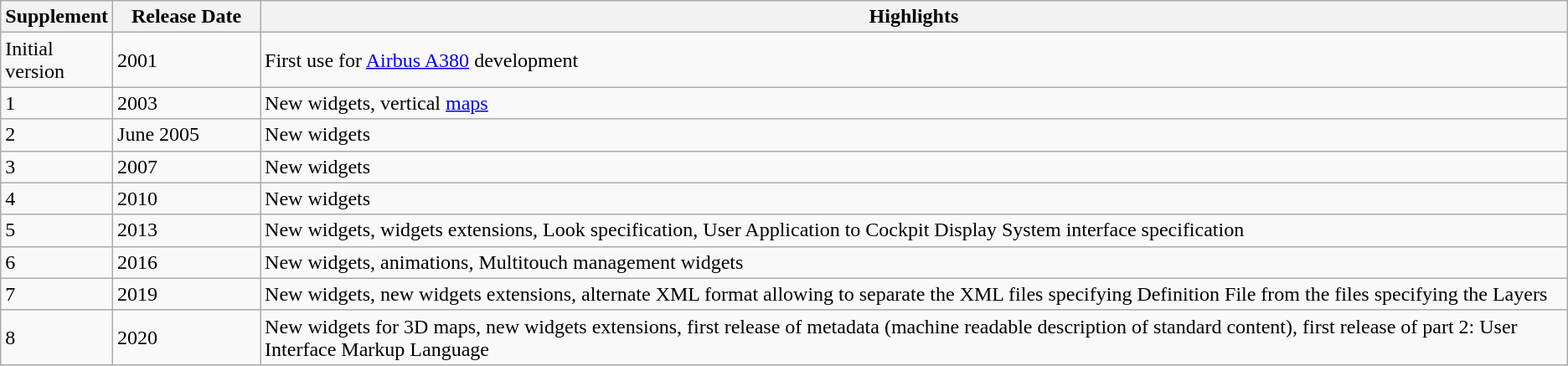<table class="wikitable">
<tr>
<th width=60>Supplement</th>
<th width=110>Release Date</th>
<th>Highlights</th>
</tr>
<tr>
<td>Initial version</td>
<td>2001</td>
<td>First use for <a href='#'>Airbus A380</a> development</td>
</tr>
<tr>
<td>1</td>
<td>2003</td>
<td>New widgets, vertical <a href='#'>maps</a></td>
</tr>
<tr>
<td>2</td>
<td>June 2005</td>
<td>New widgets</td>
</tr>
<tr>
<td>3</td>
<td>2007</td>
<td>New widgets</td>
</tr>
<tr>
<td>4</td>
<td>2010</td>
<td>New widgets</td>
</tr>
<tr>
<td>5</td>
<td>2013</td>
<td>New widgets, widgets extensions, Look specification, User Application to Cockpit Display System interface specification</td>
</tr>
<tr>
<td>6</td>
<td>2016</td>
<td>New widgets, animations, Multitouch management widgets</td>
</tr>
<tr>
<td>7</td>
<td>2019</td>
<td>New widgets, new widgets extensions, alternate XML format allowing to separate the XML files specifying Definition File from the files specifying the Layers</td>
</tr>
<tr>
<td>8</td>
<td>2020</td>
<td>New widgets for 3D maps, new widgets extensions, first release of metadata (machine readable description of standard content), first release of part 2: User Interface Markup Language</td>
</tr>
</table>
